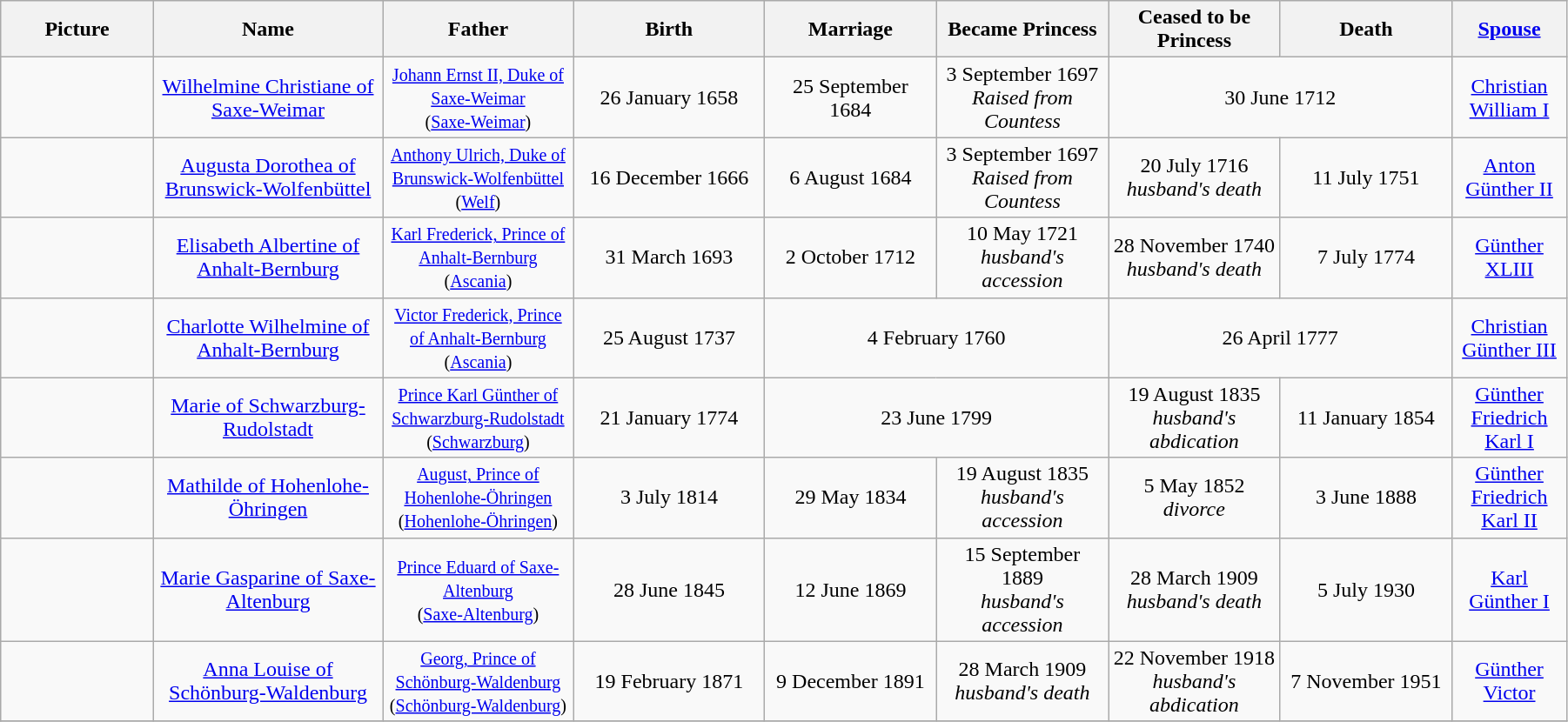<table width=95% class="wikitable">
<tr>
<th width = "8%">Picture</th>
<th width = "12%">Name</th>
<th width = "10%">Father</th>
<th width = "10%">Birth</th>
<th width = "9%">Marriage</th>
<th width = "9%">Became Princess</th>
<th width = "9%">Ceased to be Princess</th>
<th width = "9%">Death</th>
<th width = "6%"><a href='#'>Spouse</a></th>
</tr>
<tr>
<td align="center"></td>
<td align="center"><a href='#'>Wilhelmine Christiane of Saxe-Weimar</a></td>
<td align="center"><small><a href='#'>Johann Ernst II, Duke of Saxe-Weimar</a><br>(<a href='#'>Saxe-Weimar</a>)</small></td>
<td align="center">26 January 1658</td>
<td align="center">25 September 1684</td>
<td align="center">3 September 1697<br><em>Raised from Countess</em></td>
<td align="center" colspan="2">30 June 1712</td>
<td align="center"><a href='#'>Christian William I</a></td>
</tr>
<tr>
<td align="center"></td>
<td align="center"><a href='#'>Augusta Dorothea of Brunswick-Wolfenbüttel</a></td>
<td align="center"><small><a href='#'>Anthony Ulrich, Duke of Brunswick-Wolfenbüttel</a><br>(<a href='#'>Welf</a>)</small></td>
<td align="center">16 December 1666</td>
<td align="center">6 August 1684</td>
<td align="center">3 September 1697<br><em>Raised from Countess</em></td>
<td align="center">20 July 1716<br><em>husband's death</em></td>
<td align="center">11 July 1751</td>
<td align="center"><a href='#'>Anton Günther II</a></td>
</tr>
<tr>
<td align="center"></td>
<td align="center"><a href='#'>Elisabeth Albertine of Anhalt-Bernburg</a></td>
<td align="center"><small><a href='#'>Karl Frederick, Prince of Anhalt-Bernburg</a><br>(<a href='#'>Ascania</a>)</small></td>
<td align="center">31 March 1693</td>
<td align="center">2 October 1712</td>
<td align="center">10 May 1721<br><em>husband's accession</em></td>
<td align="center">28 November 1740<br><em>husband's death</em></td>
<td align="center">7 July 1774</td>
<td align="center"><a href='#'>Günther XLIII</a></td>
</tr>
<tr>
<td align="center"></td>
<td align="center"><a href='#'>Charlotte Wilhelmine of Anhalt-Bernburg</a></td>
<td align="center"><small><a href='#'>Victor Frederick, Prince of Anhalt-Bernburg</a><br>(<a href='#'>Ascania</a>)</small></td>
<td align="center">25 August 1737</td>
<td align="center" colspan="2">4 February 1760</td>
<td align="center" colspan="2">26 April 1777</td>
<td align="center"><a href='#'>Christian Günther III</a></td>
</tr>
<tr>
<td align="center"></td>
<td align="center"><a href='#'>Marie of Schwarzburg-Rudolstadt</a></td>
<td align="center"><small><a href='#'>Prince Karl Günther of Schwarzburg-Rudolstadt</a><br>(<a href='#'>Schwarzburg</a>)</small></td>
<td align="center">21 January 1774</td>
<td align="center" colspan="2">23 June 1799</td>
<td align="center">19 August 1835<br><em>husband's abdication</em></td>
<td align="center">11 January 1854</td>
<td align="center"><a href='#'>Günther Friedrich Karl I</a></td>
</tr>
<tr>
<td align="center"></td>
<td align="center"><a href='#'>Mathilde of Hohenlohe-Öhringen</a></td>
<td align="center"><small><a href='#'>August, Prince of Hohenlohe-Öhringen</a><br>(<a href='#'>Hohenlohe-Öhringen</a>)</small></td>
<td align="center">3 July 1814</td>
<td align="center">29 May 1834</td>
<td align="center">19 August 1835<br><em>husband's accession</em></td>
<td align="center">5 May 1852<br><em>divorce</em></td>
<td align="center">3 June 1888</td>
<td align="center"><a href='#'>Günther Friedrich Karl II</a></td>
</tr>
<tr>
<td align="center"></td>
<td align="center"><a href='#'>Marie Gasparine of Saxe-Altenburg</a></td>
<td align="center"><small><a href='#'>Prince Eduard of Saxe-Altenburg</a><br>(<a href='#'>Saxe-Altenburg</a>)</small></td>
<td align="center">28 June 1845</td>
<td align="center">12 June 1869</td>
<td align="center">15 September 1889<br><em>husband's accession</em></td>
<td align="center">28 March 1909<br><em>husband's death</em></td>
<td align="center">5 July 1930</td>
<td align="center"><a href='#'>Karl Günther I</a></td>
</tr>
<tr>
<td align="center"></td>
<td align="center"><a href='#'>Anna Louise of Schönburg-Waldenburg</a></td>
<td align="center"><small><a href='#'>Georg, Prince of Schönburg-Waldenburg</a><br>(<a href='#'>Schönburg-Waldenburg</a>)</small></td>
<td align="center">19 February 1871</td>
<td align="center">9 December 1891</td>
<td align="center">28 March 1909<br><em>husband's death</em></td>
<td align="center">22 November 1918<br><em>husband's abdication</em></td>
<td align="center">7 November 1951</td>
<td align="center"><a href='#'>Günther Victor</a></td>
</tr>
<tr>
</tr>
</table>
